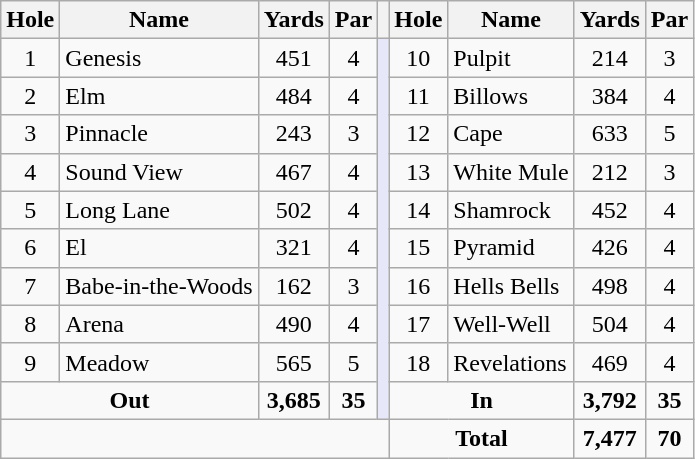<table class=wikitable>
<tr>
<th>Hole</th>
<th>Name</th>
<th>Yards</th>
<th>Par</th>
<th></th>
<th>Hole</th>
<th>Name</th>
<th>Yards</th>
<th>Par</th>
</tr>
<tr>
<td align=center>1</td>
<td>Genesis</td>
<td align=center>451</td>
<td align=center>4</td>
<td rowspan=10 style="background:#E6E8FA;"></td>
<td align=center>10</td>
<td>Pulpit</td>
<td align=center>214</td>
<td align=center>3</td>
</tr>
<tr>
<td align=center>2</td>
<td>Elm</td>
<td align=center>484</td>
<td align=center>4</td>
<td align=center>11</td>
<td>Billows</td>
<td align=center>384</td>
<td align=center>4</td>
</tr>
<tr>
<td align=center>3</td>
<td>Pinnacle</td>
<td align=center>243</td>
<td align=center>3</td>
<td align=center>12</td>
<td>Cape</td>
<td align=center>633</td>
<td align=center>5</td>
</tr>
<tr>
<td align=center>4</td>
<td>Sound View</td>
<td align=center>467</td>
<td align=center>4</td>
<td align=center>13</td>
<td>White Mule</td>
<td align=center>212</td>
<td align=center>3</td>
</tr>
<tr>
<td align=center>5</td>
<td>Long Lane</td>
<td align=center>502</td>
<td align=center>4</td>
<td align=center>14</td>
<td>Shamrock</td>
<td align=center>452</td>
<td align=center>4</td>
</tr>
<tr>
<td align=center>6</td>
<td>El</td>
<td align=center>321</td>
<td align=center>4</td>
<td align=center>15</td>
<td>Pyramid</td>
<td align=center>426</td>
<td align=center>4</td>
</tr>
<tr>
<td align=center>7</td>
<td>Babe-in-the-Woods</td>
<td align=center>162</td>
<td align=center>3</td>
<td align=center>16</td>
<td>Hells Bells</td>
<td align=center>498</td>
<td align=center>4</td>
</tr>
<tr>
<td align=center>8</td>
<td>Arena</td>
<td align=center>490</td>
<td align=center>4</td>
<td align=center>17</td>
<td>Well-Well</td>
<td align=center>504</td>
<td align=center>4</td>
</tr>
<tr>
<td align=center>9</td>
<td>Meadow</td>
<td align=center>565</td>
<td align=center>5</td>
<td align=center>18</td>
<td>Revelations</td>
<td align=center>469</td>
<td align=center>4</td>
</tr>
<tr>
<td colspan=2 align=center><strong>Out</strong></td>
<td align=center><strong>3,685</strong></td>
<td align=center><strong>35</strong></td>
<td colspan=2 align=center><strong>In</strong></td>
<td align=center><strong>3,792</strong></td>
<td align=center><strong>35</strong></td>
</tr>
<tr>
<td colspan=5></td>
<td colspan=2 align=center><strong>Total</strong></td>
<td align=center><strong>7,477</strong></td>
<td align=center><strong>70</strong></td>
</tr>
</table>
